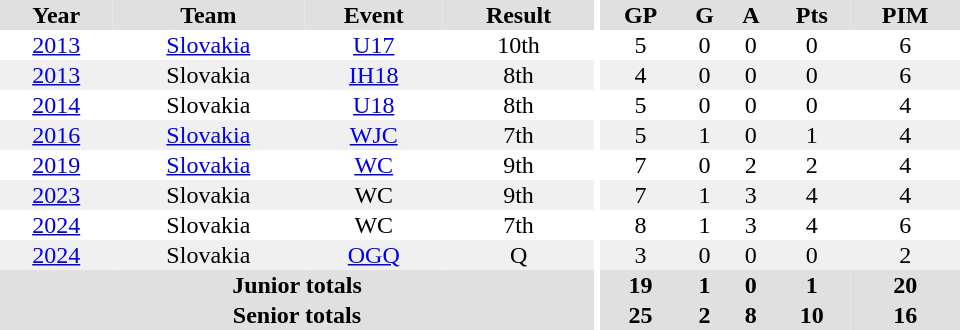<table border="0" cellpadding="1" cellspacing="0" ID="Table3" style="text-align:center; width:40em">
<tr ALIGN="center" bgcolor="#e0e0e0">
<th>Year</th>
<th>Team</th>
<th>Event</th>
<th>Result</th>
<th rowspan="99" bgcolor="#ffffff"></th>
<th>GP</th>
<th>G</th>
<th>A</th>
<th>Pts</th>
<th>PIM</th>
</tr>
<tr>
<td><a href='#'>2013</a></td>
<td><a href='#'>Slovakia</a></td>
<td><a href='#'>U17</a></td>
<td>10th</td>
<td>5</td>
<td>0</td>
<td>0</td>
<td>0</td>
<td>6</td>
</tr>
<tr bgcolor="#f0f0f0">
<td><a href='#'>2013</a></td>
<td>Slovakia</td>
<td><a href='#'>IH18</a></td>
<td>8th</td>
<td>4</td>
<td>0</td>
<td>0</td>
<td>0</td>
<td>6</td>
</tr>
<tr>
<td><a href='#'>2014</a></td>
<td>Slovakia</td>
<td><a href='#'>U18</a></td>
<td>8th</td>
<td>5</td>
<td>0</td>
<td>0</td>
<td>0</td>
<td>4</td>
</tr>
<tr bgcolor="#f0f0f0">
<td><a href='#'>2016</a></td>
<td><a href='#'>Slovakia</a></td>
<td><a href='#'>WJC</a></td>
<td>7th</td>
<td>5</td>
<td>1</td>
<td>0</td>
<td>1</td>
<td>4</td>
</tr>
<tr>
<td><a href='#'>2019</a></td>
<td><a href='#'>Slovakia</a></td>
<td><a href='#'>WC</a></td>
<td>9th</td>
<td>7</td>
<td>0</td>
<td>2</td>
<td>2</td>
<td>4</td>
</tr>
<tr bgcolor="#f0f0f0">
<td><a href='#'>2023</a></td>
<td>Slovakia</td>
<td>WC</td>
<td>9th</td>
<td>7</td>
<td>1</td>
<td>3</td>
<td>4</td>
<td>4</td>
</tr>
<tr>
<td><a href='#'>2024</a></td>
<td>Slovakia</td>
<td>WC</td>
<td>7th</td>
<td>8</td>
<td>1</td>
<td>3</td>
<td>4</td>
<td>6</td>
</tr>
<tr bgcolor="#f0f0f0">
<td><a href='#'>2024</a></td>
<td>Slovakia</td>
<td><a href='#'>OGQ</a></td>
<td>Q</td>
<td>3</td>
<td>0</td>
<td>0</td>
<td>0</td>
<td>2</td>
</tr>
<tr bgcolor="#e0e0e0">
<th colspan="4">Junior totals</th>
<th>19</th>
<th>1</th>
<th>0</th>
<th>1</th>
<th>20</th>
</tr>
<tr bgcolor="#e0e0e0">
<th colspan=4>Senior totals</th>
<th>25</th>
<th>2</th>
<th>8</th>
<th>10</th>
<th>16</th>
</tr>
</table>
